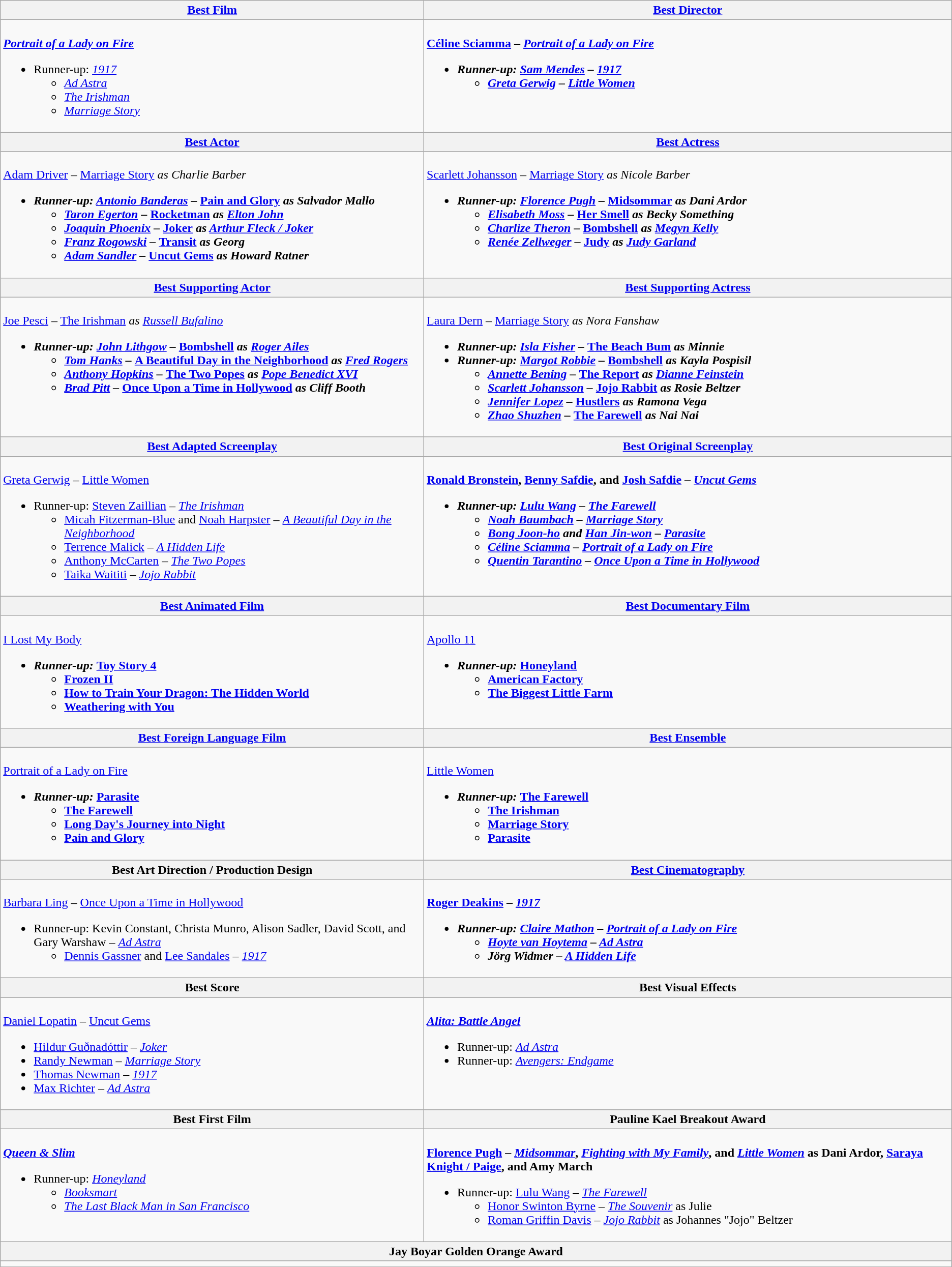<table class=wikitable style="width=100%">
<tr>
<th style="width=50%"><a href='#'>Best Film</a></th>
<th style="width=50%"><a href='#'>Best Director</a></th>
</tr>
<tr>
<td valign="top"><br><strong><em><a href='#'>Portrait of a Lady on Fire</a></em></strong><ul><li>Runner-up: <em><a href='#'>1917</a></em><ul><li><em><a href='#'>Ad Astra</a></em></li><li><em><a href='#'>The Irishman</a></em></li><li><em><a href='#'>Marriage Story</a></em></li></ul></li></ul></td>
<td valign="top"><br><strong><a href='#'>Céline Sciamma</a> – <em><a href='#'>Portrait of a Lady on Fire</a><strong><em><ul><li>Runner-up: <a href='#'>Sam Mendes</a> – </em><a href='#'>1917</a><em><ul><li><a href='#'>Greta Gerwig</a> – </em><a href='#'>Little Women</a><em></li></ul></li></ul></td>
</tr>
<tr>
<th style="width=50%"><a href='#'>Best Actor</a></th>
<th style="width=50%"><a href='#'>Best Actress</a></th>
</tr>
<tr>
<td valign="top"><br></strong><a href='#'>Adam Driver</a> – </em><a href='#'>Marriage Story</a><em> as Charlie Barber<strong><ul><li>Runner-up: <a href='#'>Antonio Banderas</a> – </em><a href='#'>Pain and Glory</a><em> as Salvador Mallo<ul><li><a href='#'>Taron Egerton</a> – </em><a href='#'>Rocketman</a><em> as <a href='#'>Elton John</a></li><li><a href='#'>Joaquin Phoenix</a> – </em><a href='#'>Joker</a><em> as <a href='#'>Arthur Fleck / Joker</a></li><li><a href='#'>Franz Rogowski</a> – </em><a href='#'>Transit</a><em> as Georg</li><li><a href='#'>Adam Sandler</a> – </em><a href='#'>Uncut Gems</a><em> as Howard Ratner</li></ul></li></ul></td>
<td valign="top"><br></strong><a href='#'>Scarlett Johansson</a> – </em><a href='#'>Marriage Story</a><em> as Nicole Barber<strong><ul><li>Runner-up: <a href='#'>Florence Pugh</a> – </em><a href='#'>Midsommar</a><em> as Dani Ardor<ul><li><a href='#'>Elisabeth Moss</a> – </em><a href='#'>Her Smell</a><em> as Becky Something</li><li><a href='#'>Charlize Theron</a> – </em><a href='#'>Bombshell</a><em> as <a href='#'>Megyn Kelly</a></li><li><a href='#'>Renée Zellweger</a> – </em><a href='#'>Judy</a><em> as <a href='#'>Judy Garland</a></li></ul></li></ul></td>
</tr>
<tr>
<th style="width=50%"><a href='#'>Best Supporting Actor</a></th>
<th style="width=50%"><a href='#'>Best Supporting Actress</a></th>
</tr>
<tr>
<td valign="top"><br></strong><a href='#'>Joe Pesci</a> – </em><a href='#'>The Irishman</a><em> as <a href='#'>Russell Bufalino</a><strong><ul><li>Runner-up: <a href='#'>John Lithgow</a> – </em><a href='#'>Bombshell</a><em> as <a href='#'>Roger Ailes</a><ul><li><a href='#'>Tom Hanks</a> – </em><a href='#'>A Beautiful Day in the Neighborhood</a><em> as <a href='#'>Fred Rogers</a></li><li><a href='#'>Anthony Hopkins</a> – </em><a href='#'>The Two Popes</a><em> as <a href='#'>Pope Benedict XVI</a></li><li><a href='#'>Brad Pitt</a> – </em><a href='#'>Once Upon a Time in Hollywood</a><em> as Cliff Booth</li></ul></li></ul></td>
<td valign="top"><br></strong><a href='#'>Laura Dern</a> – </em><a href='#'>Marriage Story</a><em> as Nora Fanshaw<strong><ul><li>Runner-up: <a href='#'>Isla Fisher</a> – </em><a href='#'>The Beach Bum</a><em> as Minnie</li><li>Runner-up: <a href='#'>Margot Robbie</a> – </em><a href='#'>Bombshell</a><em> as Kayla Pospisil<ul><li><a href='#'>Annette Bening</a> – </em><a href='#'>The Report</a><em> as <a href='#'>Dianne Feinstein</a></li><li><a href='#'>Scarlett Johansson</a> – </em><a href='#'>Jojo Rabbit</a><em> as Rosie Beltzer</li><li><a href='#'>Jennifer Lopez</a> – </em><a href='#'>Hustlers</a><em> as Ramona Vega</li><li><a href='#'>Zhao Shuzhen</a> – </em><a href='#'>The Farewell</a><em> as Nai Nai</li></ul></li></ul></td>
</tr>
<tr>
<th style="width=50%"><a href='#'>Best Adapted Screenplay</a></th>
<th style="width=50%"><a href='#'>Best Original Screenplay</a></th>
</tr>
<tr>
<td valign="top"><br></strong><a href='#'>Greta Gerwig</a> – </em><a href='#'>Little Women</a></em></strong><ul><li>Runner-up: <a href='#'>Steven Zaillian</a> – <em><a href='#'>The Irishman</a></em><ul><li><a href='#'>Micah Fitzerman-Blue</a> and <a href='#'>Noah Harpster</a> – <em><a href='#'>A Beautiful Day in the Neighborhood</a></em></li><li><a href='#'>Terrence Malick</a> – <em><a href='#'>A Hidden Life</a></em></li><li><a href='#'>Anthony McCarten</a> – <em><a href='#'>The Two Popes</a></em></li><li><a href='#'>Taika Waititi</a> – <em><a href='#'>Jojo Rabbit</a></em></li></ul></li></ul></td>
<td valign="top"><br><strong><a href='#'>Ronald Bronstein</a>, <a href='#'>Benny Safdie</a>, and <a href='#'>Josh Safdie</a> – <em><a href='#'>Uncut Gems</a><strong><em><ul><li>Runner-up: <a href='#'>Lulu Wang</a> – </em><a href='#'>The Farewell</a><em><ul><li><a href='#'>Noah Baumbach</a> – </em><a href='#'>Marriage Story</a><em></li><li><a href='#'>Bong Joon-ho</a> and <a href='#'>Han Jin-won</a> – </em><a href='#'>Parasite</a><em></li><li><a href='#'>Céline Sciamma</a> – </em><a href='#'>Portrait of a Lady on Fire</a><em></li><li><a href='#'>Quentin Tarantino</a> – </em><a href='#'>Once Upon a Time in Hollywood</a><em></li></ul></li></ul></td>
</tr>
<tr>
<th style="width=50%"><a href='#'>Best Animated Film</a></th>
<th style="width=50%"><a href='#'>Best Documentary Film</a></th>
</tr>
<tr>
<td valign="top"><br></em></strong><a href='#'>I Lost My Body</a><strong><em><ul><li>Runner-up: </em><a href='#'>Toy Story 4</a><em><ul><li></em><a href='#'>Frozen II</a><em></li><li></em><a href='#'>How to Train Your Dragon: The Hidden World</a><em></li><li></em><a href='#'>Weathering with You</a><em></li></ul></li></ul></td>
<td valign="top"><br></em></strong><a href='#'>Apollo 11</a><strong><em><ul><li>Runner-up: </em><a href='#'>Honeyland</a><em><ul><li></em><a href='#'>American Factory</a><em></li><li></em><a href='#'>The Biggest Little Farm</a><em></li></ul></li></ul></td>
</tr>
<tr>
<th style="width=50%"><a href='#'>Best Foreign Language Film</a></th>
<th style="width=50%"><a href='#'>Best Ensemble</a></th>
</tr>
<tr>
<td valign="top"><br></em></strong><a href='#'>Portrait of a Lady on Fire</a><strong><em><ul><li>Runner-up: </em><a href='#'>Parasite</a><em><ul><li></em><a href='#'>The Farewell</a><em></li><li></em><a href='#'>Long Day's Journey into Night</a><em></li><li></em><a href='#'>Pain and Glory</a><em></li></ul></li></ul></td>
<td valign="top"><br></em></strong><a href='#'>Little Women</a><strong><em><ul><li>Runner-up: </em><a href='#'>The Farewell</a><em><ul><li></em><a href='#'>The Irishman</a><em></li><li></em><a href='#'>Marriage Story</a><em></li><li></em><a href='#'>Parasite</a><em></li></ul></li></ul></td>
</tr>
<tr>
<th style="width=50%">Best Art Direction / Production Design</th>
<th style="width=50%"><a href='#'>Best Cinematography</a></th>
</tr>
<tr>
<td valign="top"><br></strong><a href='#'>Barbara Ling</a> – </em><a href='#'>Once Upon a Time in Hollywood</a></em></strong><ul><li>Runner-up: Kevin Constant, Christa Munro, Alison Sadler, David Scott, and Gary Warshaw – <em><a href='#'>Ad Astra</a></em><ul><li><a href='#'>Dennis Gassner</a> and <a href='#'>Lee Sandales</a> – <em><a href='#'>1917</a></em></li></ul></li></ul></td>
<td valign="top"><br><strong><a href='#'>Roger Deakins</a> – <em><a href='#'>1917</a><strong><em><ul><li>Runner-up: <a href='#'>Claire Mathon</a> – </em><a href='#'>Portrait of a Lady on Fire</a><em><ul><li><a href='#'>Hoyte van Hoytema</a> – </em><a href='#'>Ad Astra</a><em></li><li>Jörg Widmer – </em><a href='#'>A Hidden Life</a><em></li></ul></li></ul></td>
</tr>
<tr>
<th style="width=50%">Best Score</th>
<th style="width=50%">Best Visual Effects</th>
</tr>
<tr>
<td valign="top"><br></strong><a href='#'>Daniel Lopatin</a> – </em><a href='#'>Uncut Gems</a></em></strong><ul><li><a href='#'>Hildur Guðnadóttir</a> – <em><a href='#'>Joker</a></em></li><li><a href='#'>Randy Newman</a> – <em><a href='#'>Marriage Story</a></em></li><li><a href='#'>Thomas Newman</a> – <em><a href='#'>1917</a></em></li><li><a href='#'>Max Richter</a> – <em><a href='#'>Ad Astra</a></em></li></ul></td>
<td valign="top"><br><strong><em><a href='#'>Alita: Battle Angel</a></em></strong><ul><li>Runner-up: <em><a href='#'>Ad Astra</a></em></li><li>Runner-up: <em><a href='#'>Avengers: Endgame</a></em></li></ul></td>
</tr>
<tr>
<th style="width=50%">Best First Film</th>
<th style="width=50%">Pauline Kael Breakout Award</th>
</tr>
<tr>
<td valign="top"><br><strong><em><a href='#'>Queen & Slim</a></em></strong><ul><li>Runner-up: <em><a href='#'>Honeyland</a></em><ul><li><em><a href='#'>Booksmart</a></em></li><li><em><a href='#'>The Last Black Man in San Francisco</a></em></li></ul></li></ul></td>
<td valign="top"><br><strong><a href='#'>Florence Pugh</a> – <em><a href='#'>Midsommar</a></em>, <em><a href='#'>Fighting with My Family</a></em>, and <em><a href='#'>Little Women</a></em> as Dani Ardor, <a href='#'>Saraya Knight / Paige</a>, and Amy March</strong><ul><li>Runner-up: <a href='#'>Lulu Wang</a> – <em><a href='#'>The Farewell</a></em><ul><li><a href='#'>Honor Swinton Byrne</a> – <em><a href='#'>The Souvenir</a></em> as Julie</li><li><a href='#'>Roman Griffin Davis</a> – <em><a href='#'>Jojo Rabbit</a></em> as Johannes "Jojo" Beltzer</li></ul></li></ul></td>
</tr>
<tr>
<th colspan="2">Jay Boyar Golden Orange Award</th>
</tr>
<tr>
<td colspan=2 valign="top" width="50%"></td>
</tr>
</table>
